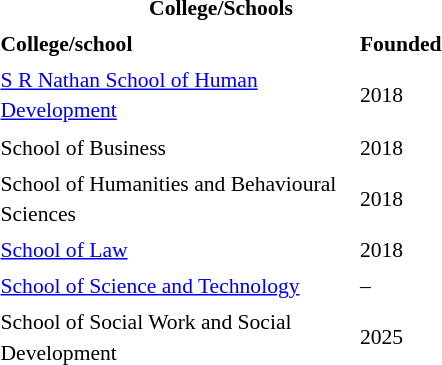<table class="toccolours" style="float:right; margin-left:1em; font-size:90%; line-height:1.4em; width:300px;">
<tr>
<th colspan="2" style="text-align: center;">College/Schools</th>
</tr>
<tr>
<td><strong>College/school</strong></td>
<td><strong>Founded</strong></td>
</tr>
<tr>
<td><a href='#'>S R Nathan School of Human Development</a></td>
<td>2018</td>
</tr>
<tr>
<td>School of Business</td>
<td>2018</td>
</tr>
<tr>
<td>School of Humanities and Behavioural Sciences</td>
<td>2018</td>
</tr>
<tr>
<td><a href='#'>School of Law</a></td>
<td>2018</td>
</tr>
<tr>
<td><a href='#'>School of Science and Technology</a></td>
<td>–</td>
</tr>
<tr>
<td>School of Social Work and Social Development</td>
<td>2025</td>
</tr>
</table>
